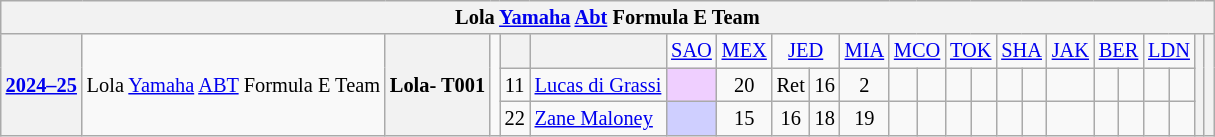<table class="wikitable" style="font-size: 85%; text-align:center;">
<tr>
<th colspan="24">Lola <a href='#'>Yamaha</a> <a href='#'>Abt</a> Formula E Team</th>
</tr>
<tr>
<th rowspan="3"><a href='#'>2024–25</a></th>
<td rowspan="3">Lola <a href='#'>Yamaha</a> <a href='#'>ABT</a> Formula E Team</td>
<th rowspan="3"><strong>Lola- T001</strong></th>
<td rowspan="3"></td>
<th></th>
<th></th>
<td><a href='#'>SAO</a></td>
<td><a href='#'>MEX</a></td>
<td colspan="2"><a href='#'>JED</a></td>
<td><a href='#'>MIA</a></td>
<td colspan="2"><a href='#'>MCO</a></td>
<td colspan="2"><a href='#'>TOK</a></td>
<td colspan="2"><a href='#'>SHA</a></td>
<td><a href='#'>JAK</a></td>
<td colspan="2"><a href='#'>BER</a></td>
<td colspan="2"><a href='#'>LDN</a></td>
<th rowspan="3"></th>
<th rowspan="3"></th>
</tr>
<tr>
<td>11</td>
<td align="left"> <a href='#'>Lucas di Grassi</a></td>
<td style="background:#EFCFFF;"></td>
<td>20</td>
<td>Ret</td>
<td>16</td>
<td>2</td>
<td></td>
<td></td>
<td></td>
<td></td>
<td></td>
<td></td>
<td></td>
<td></td>
<td></td>
<td></td>
<td></td>
</tr>
<tr>
<td>22</td>
<td align="left"> <a href='#'>Zane Maloney</a></td>
<td style="background:#CFCFFF;"></td>
<td>15</td>
<td>16</td>
<td>18</td>
<td>19</td>
<td></td>
<td></td>
<td></td>
<td></td>
<td></td>
<td></td>
<td></td>
<td></td>
<td></td>
<td></td>
<td></td>
</tr>
</table>
